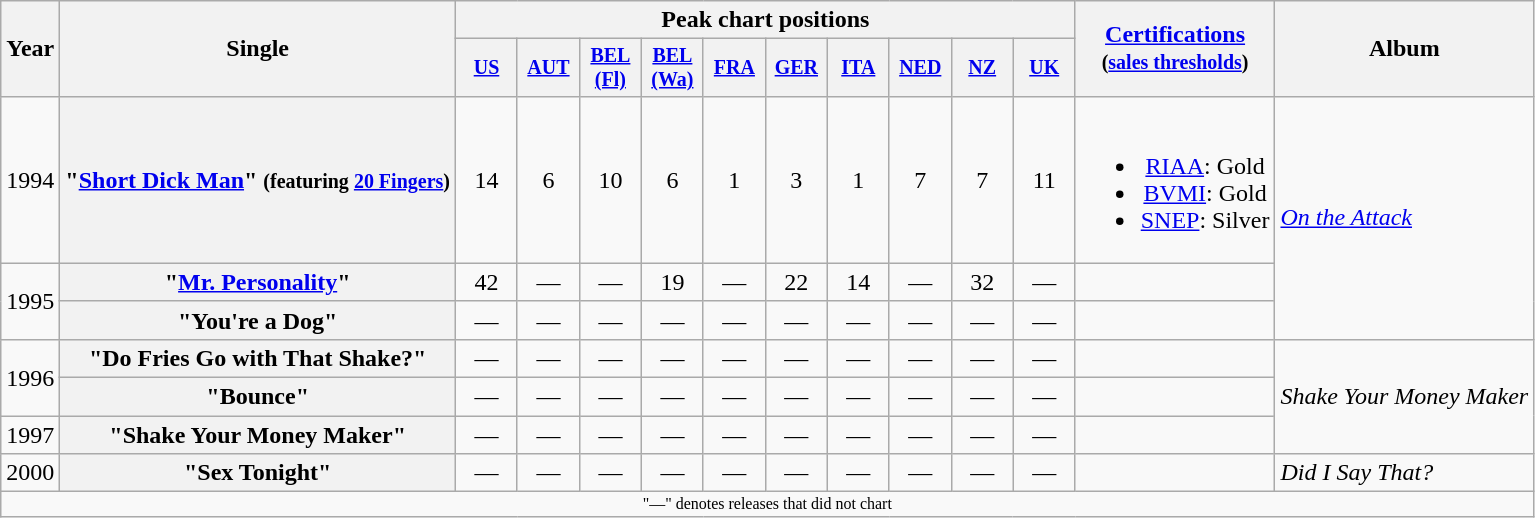<table class="wikitable plainrowheaders" style="text-align:center;">
<tr>
<th rowspan="2">Year</th>
<th rowspan="2">Single</th>
<th colspan="10">Peak chart positions</th>
<th rowspan="2"><a href='#'>Certifications</a><br><small>(<a href='#'>sales thresholds</a>)</small></th>
<th rowspan="2">Album</th>
</tr>
<tr style="font-size:smaller;">
<th width="35"><a href='#'>US</a><br></th>
<th width="35"><a href='#'>AUT</a><br></th>
<th width="35"><a href='#'>BEL<br>(Fl)</a><br></th>
<th width="35"><a href='#'>BEL<br>(Wa)</a><br></th>
<th width="35"><a href='#'>FRA</a><br></th>
<th width="35"><a href='#'>GER</a><br></th>
<th width="35"><a href='#'>ITA</a><br></th>
<th width="35"><a href='#'>NED</a><br></th>
<th width="35"><a href='#'>NZ</a><br></th>
<th width="35"><a href='#'>UK</a><br></th>
</tr>
<tr>
<td>1994</td>
<th scope="row">"<a href='#'>Short Dick Man</a>" <small>(featuring <a href='#'>20 Fingers</a>)</small></th>
<td>14</td>
<td>6</td>
<td>10</td>
<td>6</td>
<td>1</td>
<td>3</td>
<td>1</td>
<td>7</td>
<td>7</td>
<td>11</td>
<td><br><ul><li><a href='#'>RIAA</a>: Gold</li><li><a href='#'>BVMI</a>: Gold</li><li><a href='#'>SNEP</a>: Silver</li></ul></td>
<td align="left" rowspan="3"><em><a href='#'>On the Attack</a></em></td>
</tr>
<tr>
<td rowspan="2">1995</td>
<th scope="row">"<a href='#'>Mr. Personality</a>"</th>
<td>42</td>
<td>—</td>
<td>—</td>
<td>19</td>
<td>—</td>
<td>22</td>
<td>14</td>
<td>—</td>
<td>32</td>
<td>—</td>
<td></td>
</tr>
<tr>
<th scope="row">"You're a Dog"</th>
<td>—</td>
<td>—</td>
<td>—</td>
<td>—</td>
<td>—</td>
<td>—</td>
<td>—</td>
<td>—</td>
<td>—</td>
<td>—</td>
<td></td>
</tr>
<tr>
<td rowspan="2">1996</td>
<th scope="row">"Do Fries Go with That Shake?"</th>
<td>—</td>
<td>—</td>
<td>—</td>
<td>—</td>
<td>—</td>
<td>—</td>
<td>—</td>
<td>—</td>
<td>—</td>
<td>—</td>
<td></td>
<td align="left" rowspan="3"><em>Shake Your Money Maker</em></td>
</tr>
<tr>
<th scope="row">"Bounce"</th>
<td>—</td>
<td>—</td>
<td>—</td>
<td>—</td>
<td>—</td>
<td>—</td>
<td>—</td>
<td>—</td>
<td>—</td>
<td>—</td>
<td></td>
</tr>
<tr>
<td>1997</td>
<th scope="row">"Shake Your Money Maker"</th>
<td>—</td>
<td>—</td>
<td>—</td>
<td>—</td>
<td>—</td>
<td>—</td>
<td>—</td>
<td>—</td>
<td>—</td>
<td>—</td>
<td></td>
</tr>
<tr>
<td>2000</td>
<th scope="row">"Sex Tonight"</th>
<td>—</td>
<td>—</td>
<td>—</td>
<td>—</td>
<td>—</td>
<td>—</td>
<td>—</td>
<td>—</td>
<td>—</td>
<td>—</td>
<td></td>
<td align="left"><em>Did I Say That?</em></td>
</tr>
<tr>
<td colspan="15" style="font-size:8pt">"—" denotes releases that did not chart</td>
</tr>
</table>
